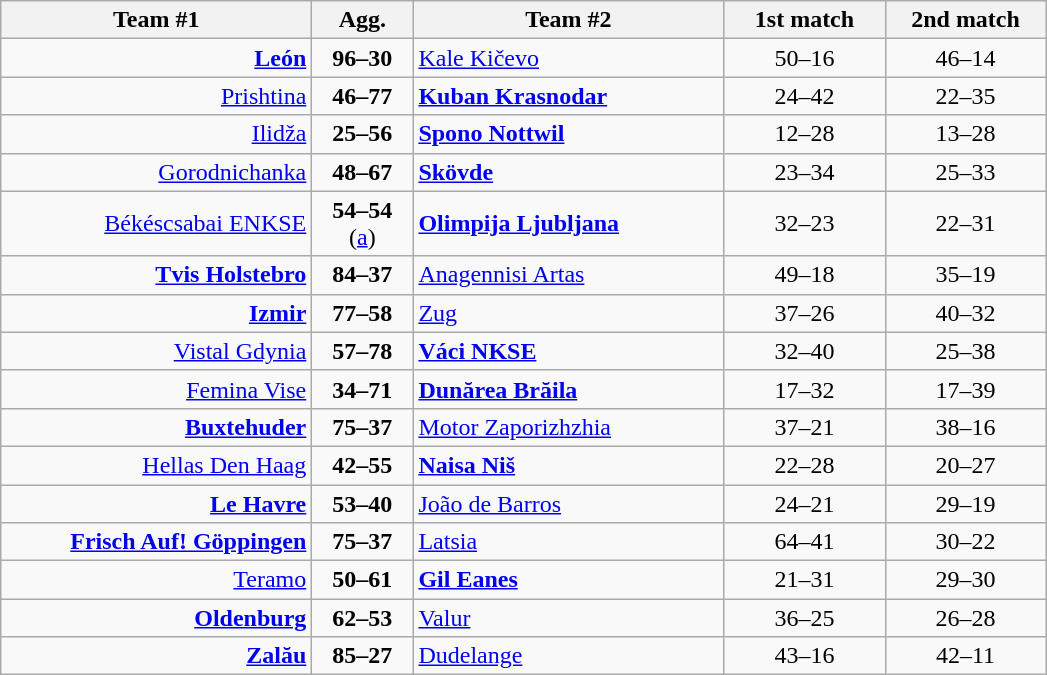<table class=wikitable style="text-align:center">
<tr>
<th width=200>Team #1</th>
<th width=60>Agg.</th>
<th width=200>Team #2</th>
<th width=100>1st match</th>
<th width=100>2nd match</th>
</tr>
<tr>
<td align=right><strong><a href='#'>León</a></strong> </td>
<td><strong>96–30</strong></td>
<td align=left> <a href='#'>Kale Kičevo</a></td>
<td align=center>50–16</td>
<td align=center>46–14</td>
</tr>
<tr>
<td align=right><a href='#'>Prishtina</a> </td>
<td><strong>46–77</strong></td>
<td align=left> <strong><a href='#'>Kuban Krasnodar</a></strong></td>
<td align=center>24–42</td>
<td align=center>22–35</td>
</tr>
<tr>
<td align=right><a href='#'>Ilidža</a> </td>
<td><strong>25–56</strong></td>
<td align=left> <strong><a href='#'>Spono Nottwil</a></strong></td>
<td align=center>12–28</td>
<td align=center>13–28</td>
</tr>
<tr>
<td align=right><a href='#'>Gorodnichanka</a> </td>
<td><strong>48–67</strong></td>
<td align=left> <strong><a href='#'>Skövde</a></strong></td>
<td align=center>23–34</td>
<td align=center>25–33</td>
</tr>
<tr>
<td align=right><a href='#'>Békéscsabai ENKSE</a> </td>
<td><strong>54–54</strong> (<a href='#'>a</a>)</td>
<td align=left> <strong><a href='#'>Olimpija Ljubljana</a></strong></td>
<td align=center>32–23</td>
<td align=center>22–31</td>
</tr>
<tr>
<td align=right><strong><a href='#'>Tvis Holstebro</a></strong> </td>
<td><strong>84–37</strong></td>
<td align=left> <a href='#'>Anagennisi Artas</a></td>
<td align=center>49–18</td>
<td align=center>35–19</td>
</tr>
<tr>
<td align=right><strong><a href='#'>Izmir</a></strong> </td>
<td><strong>77–58</strong></td>
<td align=left> <a href='#'>Zug</a></td>
<td align=center>37–26</td>
<td align=center>40–32</td>
</tr>
<tr>
<td align=right><a href='#'>Vistal Gdynia</a> </td>
<td><strong>57–78</strong></td>
<td align=left> <strong><a href='#'>Váci NKSE</a></strong></td>
<td align=center>32–40</td>
<td align=center>25–38</td>
</tr>
<tr>
<td align=right><a href='#'>Femina Vise</a> </td>
<td><strong>34–71</strong></td>
<td align=left> <strong><a href='#'>Dunărea Brăila</a></strong></td>
<td align=center>17–32</td>
<td align=center>17–39</td>
</tr>
<tr>
<td align=right><strong><a href='#'>Buxtehuder</a></strong> </td>
<td><strong>75–37</strong></td>
<td align=left> <a href='#'>Motor Zaporizhzhia</a></td>
<td align=center>37–21</td>
<td align=center>38–16</td>
</tr>
<tr>
<td align=right><a href='#'>Hellas Den Haag</a> </td>
<td><strong>42–55</strong></td>
<td align=left> <strong><a href='#'>Naisa Niš</a></strong></td>
<td align=center>22–28</td>
<td align=center>20–27</td>
</tr>
<tr>
<td align=right><strong><a href='#'>Le Havre</a></strong> </td>
<td><strong>53–40</strong></td>
<td align=left> <a href='#'>João de Barros</a></td>
<td align=center>24–21</td>
<td align=center>29–19</td>
</tr>
<tr>
<td align=right><strong><a href='#'>Frisch Auf! Göppingen</a></strong> </td>
<td><strong>75–37</strong></td>
<td align=left> <a href='#'>Latsia</a></td>
<td align=center>64–41</td>
<td align=center>30–22</td>
</tr>
<tr>
<td align=right><a href='#'>Teramo</a> </td>
<td><strong>50–61</strong></td>
<td align=left> <strong><a href='#'>Gil Eanes</a></strong></td>
<td align=center>21–31</td>
<td align=center>29–30</td>
</tr>
<tr>
<td align=right><strong><a href='#'>Oldenburg</a></strong> </td>
<td><strong>62–53</strong></td>
<td align=left> <a href='#'>Valur</a></td>
<td align=center>36–25</td>
<td align=center>26–28</td>
</tr>
<tr>
<td align=right><strong><a href='#'>Zalău</a></strong> </td>
<td><strong>85–27</strong></td>
<td align=left> <a href='#'>Dudelange</a></td>
<td align=center>43–16</td>
<td align=center>42–11</td>
</tr>
</table>
